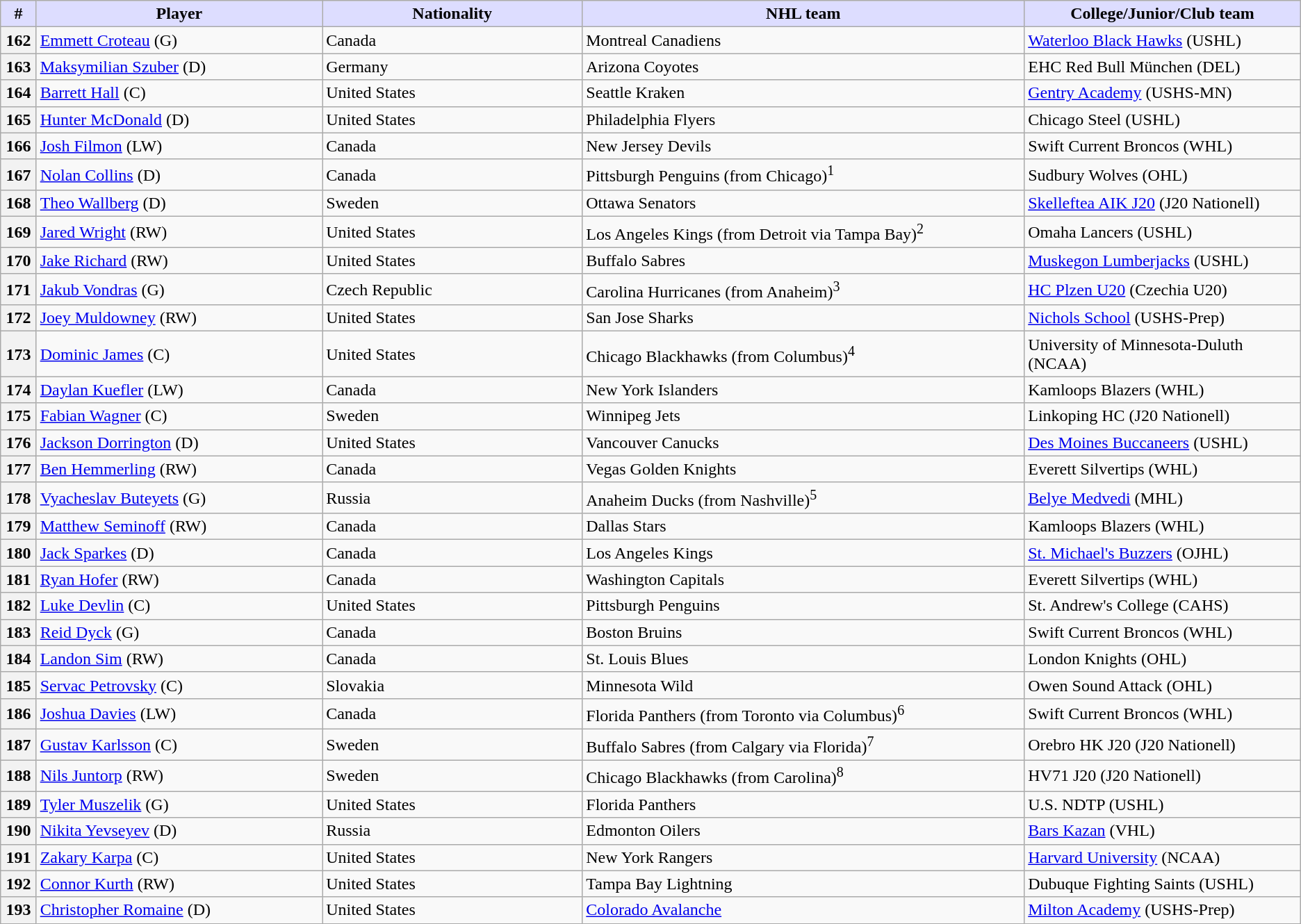<table class="wikitable">
<tr>
<th style="background:#ddf; width:2.75%;">#</th>
<th style="background:#ddf; width:22.0%;">Player</th>
<th style="background:#ddf; width:20.0%;">Nationality</th>
<th style="background:#ddf; width:34.0%;">NHL team</th>
<th style="background:#ddf; width:100.0%;">College/Junior/Club team</th>
</tr>
<tr>
<th>162</th>
<td><a href='#'>Emmett Croteau</a> (G)</td>
<td> Canada</td>
<td>Montreal Canadiens</td>
<td><a href='#'>Waterloo Black Hawks</a> (USHL)</td>
</tr>
<tr>
<th>163</th>
<td><a href='#'>Maksymilian Szuber</a> (D)</td>
<td> Germany</td>
<td>Arizona Coyotes</td>
<td>EHC Red Bull München (DEL)</td>
</tr>
<tr>
<th>164</th>
<td><a href='#'>Barrett Hall</a> (C)</td>
<td> United States</td>
<td>Seattle Kraken</td>
<td><a href='#'>Gentry Academy</a> (USHS-MN)</td>
</tr>
<tr>
<th>165</th>
<td><a href='#'>Hunter McDonald</a> (D)</td>
<td> United States</td>
<td>Philadelphia Flyers</td>
<td>Chicago Steel (USHL)</td>
</tr>
<tr>
<th>166</th>
<td><a href='#'>Josh Filmon</a> (LW)</td>
<td> Canada</td>
<td>New Jersey Devils</td>
<td>Swift Current Broncos (WHL)</td>
</tr>
<tr>
<th>167</th>
<td><a href='#'>Nolan Collins</a> (D)</td>
<td> Canada</td>
<td>Pittsburgh Penguins (from Chicago)<sup>1</sup></td>
<td>Sudbury Wolves (OHL)</td>
</tr>
<tr>
<th>168</th>
<td><a href='#'>Theo Wallberg</a> (D)</td>
<td> Sweden</td>
<td>Ottawa Senators</td>
<td><a href='#'>Skelleftea AIK J20</a> (J20 Nationell)</td>
</tr>
<tr>
<th>169</th>
<td><a href='#'>Jared Wright</a> (RW)</td>
<td> United States</td>
<td>Los Angeles Kings (from Detroit via Tampa Bay)<sup>2</sup></td>
<td>Omaha Lancers (USHL)</td>
</tr>
<tr>
<th>170</th>
<td><a href='#'>Jake Richard</a> (RW)</td>
<td> United States</td>
<td>Buffalo Sabres</td>
<td><a href='#'>Muskegon Lumberjacks</a> (USHL)</td>
</tr>
<tr>
<th>171</th>
<td><a href='#'>Jakub Vondras</a> (G)</td>
<td> Czech Republic</td>
<td>Carolina Hurricanes (from Anaheim)<sup>3</sup></td>
<td><a href='#'>HC Plzen U20</a> (Czechia U20)</td>
</tr>
<tr>
<th>172</th>
<td><a href='#'>Joey Muldowney</a> (RW)</td>
<td> United States</td>
<td>San Jose Sharks</td>
<td><a href='#'>Nichols School</a> (USHS-Prep)</td>
</tr>
<tr>
<th>173</th>
<td><a href='#'>Dominic James</a> (C)</td>
<td> United States</td>
<td>Chicago Blackhawks (from Columbus)<sup>4</sup></td>
<td>University of Minnesota-Duluth (NCAA)</td>
</tr>
<tr>
<th>174</th>
<td><a href='#'>Daylan Kuefler</a> (LW)</td>
<td> Canada</td>
<td>New York Islanders</td>
<td>Kamloops Blazers (WHL)</td>
</tr>
<tr>
<th>175</th>
<td><a href='#'>Fabian Wagner</a> (C)</td>
<td> Sweden</td>
<td>Winnipeg Jets</td>
<td>Linkoping HC (J20 Nationell)</td>
</tr>
<tr>
<th>176</th>
<td><a href='#'>Jackson Dorrington</a> (D)</td>
<td> United States</td>
<td>Vancouver Canucks</td>
<td><a href='#'>Des Moines Buccaneers</a> (USHL)</td>
</tr>
<tr>
<th>177</th>
<td><a href='#'>Ben Hemmerling</a> (RW)</td>
<td> Canada</td>
<td>Vegas Golden Knights</td>
<td>Everett Silvertips (WHL)</td>
</tr>
<tr>
<th>178</th>
<td><a href='#'>Vyacheslav Buteyets</a> (G)</td>
<td> Russia</td>
<td>Anaheim Ducks (from Nashville)<sup>5</sup></td>
<td><a href='#'>Belye Medvedi</a> (MHL)</td>
</tr>
<tr>
<th>179</th>
<td><a href='#'>Matthew Seminoff</a> (RW)</td>
<td> Canada</td>
<td>Dallas Stars</td>
<td>Kamloops Blazers (WHL)</td>
</tr>
<tr>
<th>180</th>
<td><a href='#'>Jack Sparkes</a> (D)</td>
<td> Canada</td>
<td>Los Angeles Kings</td>
<td><a href='#'>St. Michael's Buzzers</a> (OJHL)</td>
</tr>
<tr>
<th>181</th>
<td><a href='#'>Ryan Hofer</a> (RW)</td>
<td> Canada</td>
<td>Washington Capitals</td>
<td>Everett Silvertips (WHL)</td>
</tr>
<tr>
<th>182</th>
<td><a href='#'>Luke Devlin</a> (C)</td>
<td> United States</td>
<td>Pittsburgh Penguins</td>
<td>St. Andrew's College (CAHS)</td>
</tr>
<tr>
<th>183</th>
<td><a href='#'>Reid Dyck</a> (G)</td>
<td> Canada</td>
<td>Boston Bruins</td>
<td>Swift Current Broncos (WHL)</td>
</tr>
<tr>
<th>184</th>
<td><a href='#'>Landon Sim</a> (RW)</td>
<td> Canada</td>
<td>St. Louis Blues</td>
<td>London Knights (OHL)</td>
</tr>
<tr>
<th>185</th>
<td><a href='#'>Servac Petrovsky</a> (C)</td>
<td> Slovakia</td>
<td>Minnesota Wild</td>
<td>Owen Sound Attack (OHL)</td>
</tr>
<tr>
<th>186</th>
<td><a href='#'>Joshua Davies</a> (LW)</td>
<td> Canada</td>
<td>Florida Panthers (from Toronto via Columbus)<sup>6</sup></td>
<td>Swift Current Broncos (WHL)</td>
</tr>
<tr>
<th>187</th>
<td><a href='#'>Gustav Karlsson</a> (C)</td>
<td> Sweden</td>
<td>Buffalo Sabres (from Calgary via Florida)<sup>7</sup></td>
<td>Orebro HK J20 (J20 Nationell)</td>
</tr>
<tr>
<th>188</th>
<td><a href='#'>Nils Juntorp</a> (RW)</td>
<td> Sweden</td>
<td>Chicago Blackhawks (from Carolina)<sup>8</sup></td>
<td>HV71 J20 (J20 Nationell)</td>
</tr>
<tr>
<th>189</th>
<td><a href='#'>Tyler Muszelik</a> (G)</td>
<td> United States</td>
<td>Florida Panthers</td>
<td>U.S. NDTP (USHL)</td>
</tr>
<tr>
<th>190</th>
<td><a href='#'>Nikita Yevseyev</a> (D)</td>
<td> Russia</td>
<td>Edmonton Oilers</td>
<td><a href='#'>Bars Kazan</a> (VHL)</td>
</tr>
<tr>
<th>191</th>
<td><a href='#'>Zakary Karpa</a> (C)</td>
<td> United States</td>
<td>New York Rangers</td>
<td><a href='#'>Harvard University</a> (NCAA)</td>
</tr>
<tr>
<th>192</th>
<td><a href='#'>Connor Kurth</a> (RW)</td>
<td> United States</td>
<td>Tampa Bay Lightning</td>
<td>Dubuque Fighting Saints (USHL)</td>
</tr>
<tr>
<th>193</th>
<td><a href='#'>Christopher Romaine</a> (D)</td>
<td> United States</td>
<td><a href='#'>Colorado Avalanche</a></td>
<td><a href='#'>Milton Academy</a> (USHS-Prep)</td>
</tr>
</table>
